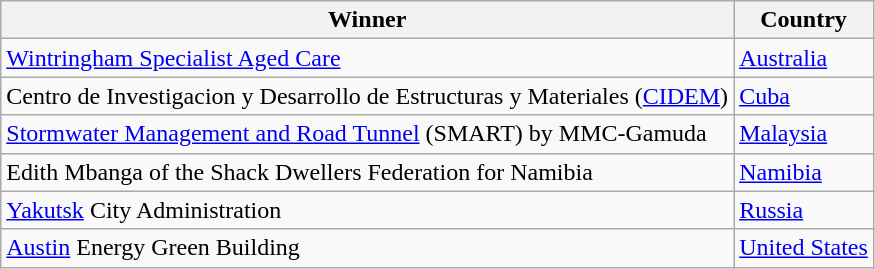<table class="wikitable">
<tr>
<th>Winner</th>
<th>Country</th>
</tr>
<tr>
<td><a href='#'>Wintringham Specialist Aged Care</a></td>
<td><a href='#'>Australia</a></td>
</tr>
<tr>
<td>Centro de Investigacion y Desarrollo de Estructuras y Materiales (<a href='#'>CIDEM</a>)</td>
<td><a href='#'>Cuba</a></td>
</tr>
<tr>
<td><a href='#'>Stormwater Management and Road Tunnel</a> (SMART) by MMC-Gamuda</td>
<td><a href='#'>Malaysia</a></td>
</tr>
<tr>
<td>Edith Mbanga of the Shack Dwellers Federation for Namibia</td>
<td><a href='#'>Namibia</a></td>
</tr>
<tr>
<td><a href='#'>Yakutsk</a> City Administration</td>
<td><a href='#'>Russia</a></td>
</tr>
<tr>
<td><a href='#'>Austin</a> Energy Green Building</td>
<td><a href='#'>United States</a></td>
</tr>
</table>
